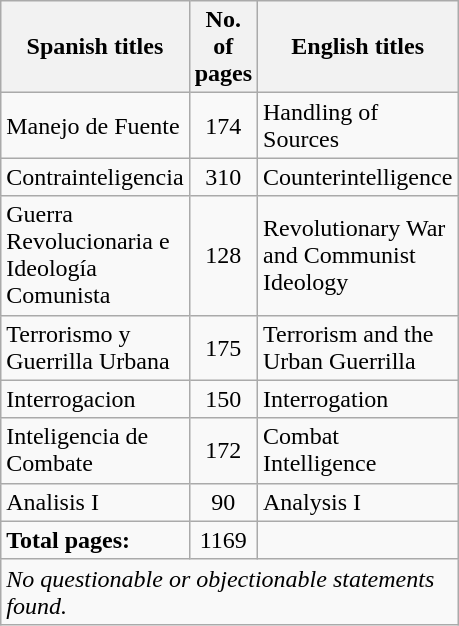<table class="wikitable floatright" style="max-width: 300px">
<tr>
<th>Spanish titles</th>
<th>No. of <br>pages</th>
<th>English titles</th>
</tr>
<tr>
<td>Manejo de Fuente</td>
<td style="text-align:center;">174</td>
<td>Handling of Sources</td>
</tr>
<tr>
<td>Contrainteligencia</td>
<td style="text-align:center;">310</td>
<td>Counterintelligence</td>
</tr>
<tr>
<td>Guerra Revolucionaria e Ideología Comunista</td>
<td style="text-align:center;">128</td>
<td>Revolutionary War and Communist Ideology</td>
</tr>
<tr>
<td>Terrorismo y Guerrilla Urbana</td>
<td style="text-align:center;">175</td>
<td>Terrorism and the Urban Guerrilla</td>
</tr>
<tr>
<td>Interrogacion</td>
<td style="text-align:center;">150</td>
<td>Interrogation</td>
</tr>
<tr>
<td>Inteligencia de Combate</td>
<td style="text-align:center;">172</td>
<td>Combat Intelligence</td>
</tr>
<tr>
<td> Analisis I</td>
<td style="text-align:center;">90</td>
<td> Analysis I</td>
</tr>
<tr>
<td><strong>Total pages:</strong></td>
<td style="text-align:center;">1169</td>
<td></td>
</tr>
<tr>
<td colspan="3"><em> No questionable or objectionable statements found.</em></td>
</tr>
</table>
